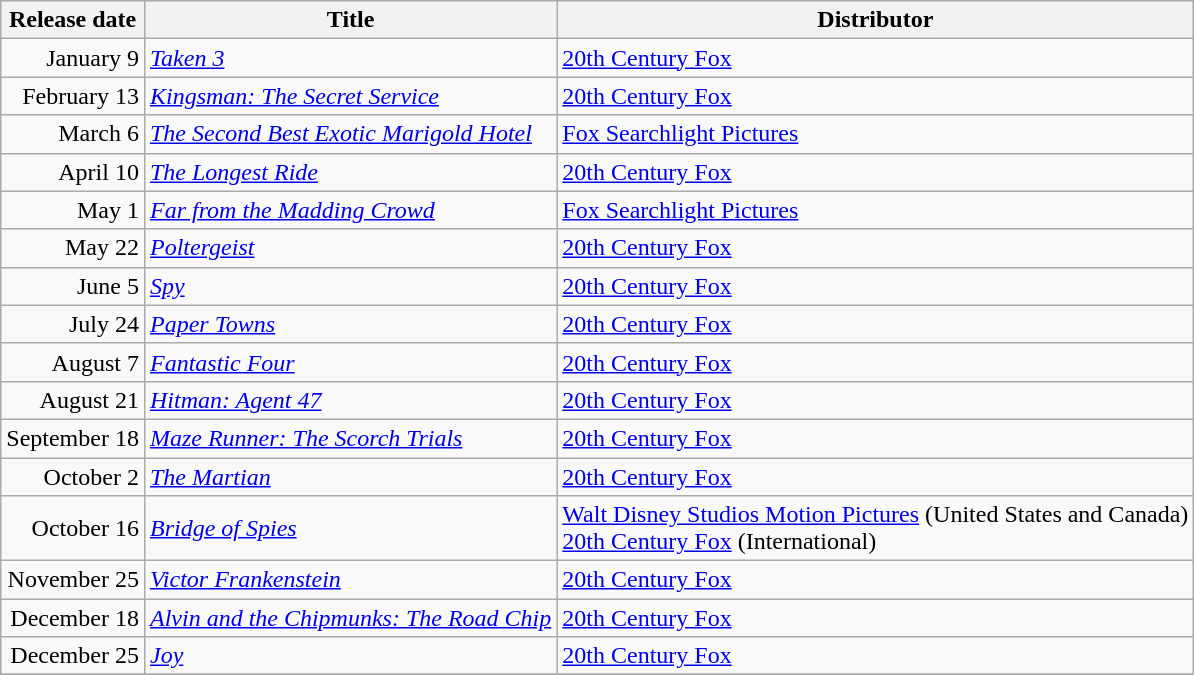<table class="wikitable sortable">
<tr>
<th>Release date</th>
<th>Title</th>
<th>Distributor</th>
</tr>
<tr>
<td align="right">January 9</td>
<td><em><a href='#'>Taken 3</a></em></td>
<td><a href='#'>20th Century Fox</a></td>
</tr>
<tr>
<td align="right">February 13</td>
<td><em><a href='#'>Kingsman: The Secret Service</a></em></td>
<td><a href='#'>20th Century Fox</a></td>
</tr>
<tr>
<td align="right">March 6</td>
<td><em><a href='#'>The Second Best Exotic Marigold Hotel</a></em></td>
<td><a href='#'>Fox Searchlight Pictures</a></td>
</tr>
<tr>
<td align="right">April 10</td>
<td><em><a href='#'>The Longest Ride</a></em></td>
<td><a href='#'>20th Century Fox</a></td>
</tr>
<tr>
<td align="right">May 1</td>
<td><em><a href='#'>Far from the Madding Crowd</a></em></td>
<td><a href='#'>Fox Searchlight Pictures</a></td>
</tr>
<tr>
<td align="right">May 22</td>
<td><em><a href='#'>Poltergeist</a></em></td>
<td><a href='#'>20th Century Fox</a></td>
</tr>
<tr>
<td align="right">June 5</td>
<td><em><a href='#'>Spy</a></em></td>
<td><a href='#'>20th Century Fox</a></td>
</tr>
<tr>
<td align="right">July 24</td>
<td><em><a href='#'>Paper Towns</a></em></td>
<td><a href='#'>20th Century Fox</a></td>
</tr>
<tr>
<td align="right">August 7</td>
<td><em><a href='#'>Fantastic Four</a></em></td>
<td><a href='#'>20th Century Fox</a></td>
</tr>
<tr>
<td align="right">August 21</td>
<td><em><a href='#'>Hitman: Agent 47</a></em></td>
<td><a href='#'>20th Century Fox</a></td>
</tr>
<tr>
<td align="right">September 18</td>
<td><em><a href='#'>Maze Runner: The Scorch Trials</a></em></td>
<td><a href='#'>20th Century Fox</a></td>
</tr>
<tr>
<td align="right">October 2</td>
<td><em><a href='#'>The Martian</a></em></td>
<td><a href='#'>20th Century Fox</a></td>
</tr>
<tr>
<td align="right">October 16</td>
<td><em><a href='#'>Bridge of Spies</a></em></td>
<td><a href='#'>Walt Disney Studios Motion Pictures</a> (United States and Canada)<br><a href='#'>20th Century Fox</a> (International)</td>
</tr>
<tr>
<td align="right">November 25</td>
<td><em><a href='#'>Victor Frankenstein</a></em></td>
<td><a href='#'>20th Century Fox</a></td>
</tr>
<tr>
<td align="right">December 18</td>
<td><em><a href='#'>Alvin and the Chipmunks: The Road Chip</a></em></td>
<td><a href='#'>20th Century Fox</a></td>
</tr>
<tr>
<td align="right">December 25</td>
<td><em><a href='#'>Joy</a></em></td>
<td><a href='#'>20th Century Fox</a></td>
</tr>
<tr>
</tr>
</table>
